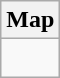<table class="wikitable">
<tr>
<th>Map</th>
</tr>
<tr>
<td align="center"><div><br> 













</div></td>
</tr>
</table>
